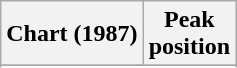<table class="wikitable sortable plainrowheaders" style="text-align:center">
<tr>
<th scope="col">Chart (1987)</th>
<th scope="col">Peak<br> position</th>
</tr>
<tr>
</tr>
<tr>
</tr>
</table>
